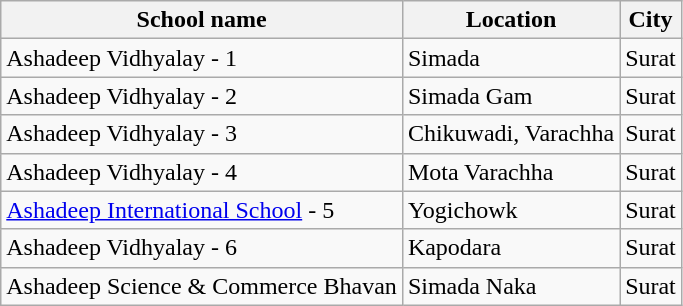<table class="wikitable">
<tr>
<th>School name</th>
<th>Location</th>
<th>City</th>
</tr>
<tr>
<td>Ashadeep Vidhyalay - 1</td>
<td>Simada</td>
<td>Surat</td>
</tr>
<tr>
<td>Ashadeep Vidhyalay - 2</td>
<td>Simada Gam</td>
<td>Surat</td>
</tr>
<tr>
<td>Ashadeep Vidhyalay - 3</td>
<td>Chikuwadi, Varachha</td>
<td>Surat</td>
</tr>
<tr>
<td>Ashadeep Vidhyalay - 4</td>
<td>Mota Varachha</td>
<td>Surat</td>
</tr>
<tr>
<td><a href='#'>Ashadeep International School</a> - 5</td>
<td>Yogichowk</td>
<td>Surat</td>
</tr>
<tr>
<td>Ashadeep Vidhyalay - 6</td>
<td>Kapodara</td>
<td>Surat</td>
</tr>
<tr>
<td>Ashadeep Science & Commerce Bhavan</td>
<td>Simada Naka</td>
<td>Surat</td>
</tr>
</table>
